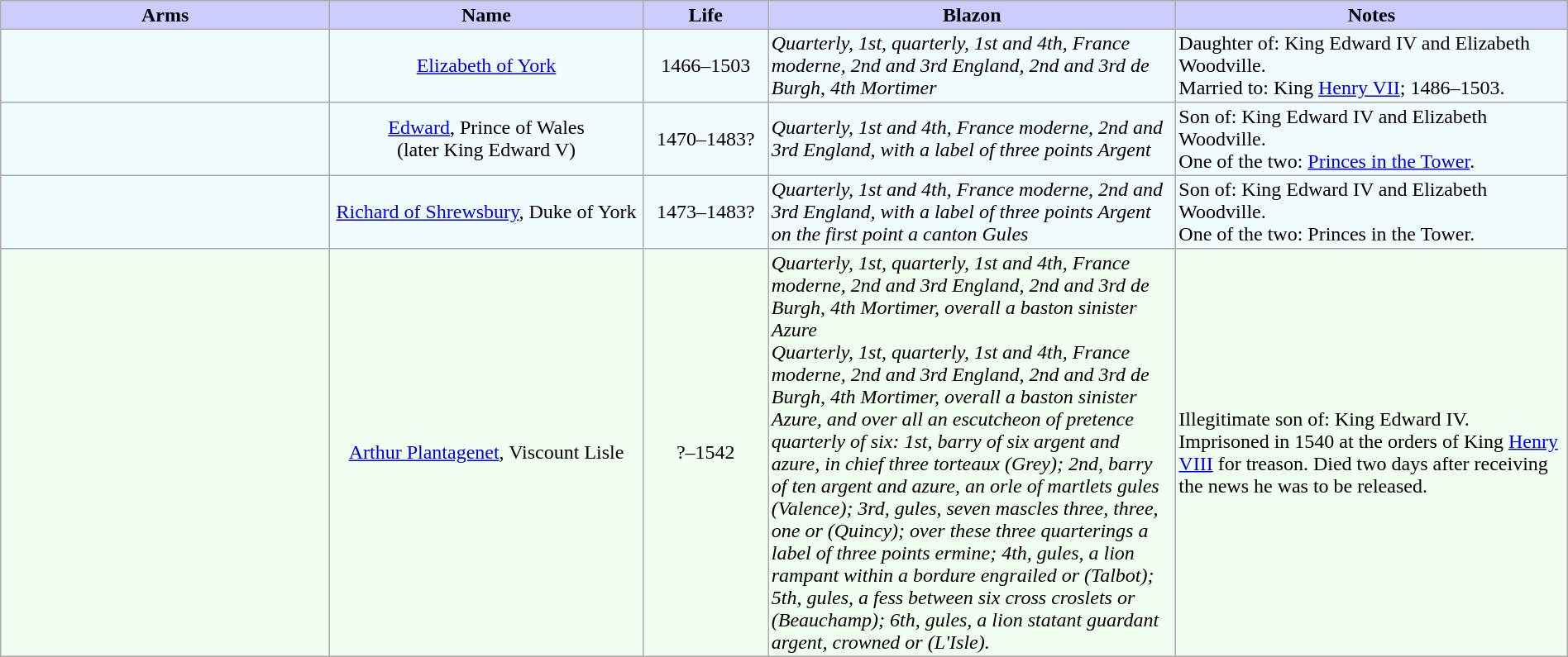<table width="100%" border="1" cellpadding="2" cellspacing="0" style="margin: 0.5em 0.3em 0.5em 0; background: #f9f9f9; border: 1px #aaa solid; border-collapse: collapse;">
<tr>
<th width="21%" bgcolor = "#ccccff">Arms</th>
<th width="20%" bgcolor = "#ccccff">Name</th>
<th width="8%" bgcolor = "#ccccff">Life</th>
<th width="26%" bgcolor = "#ccccff">Blazon</th>
<th width="26%" bgcolor = "#ccccff">Notes</th>
</tr>
<tr bgcolor=f0fcff>
<td align="center"></td>
<td align="center"><a href='#'>Elizabeth of York</a></td>
<td align="center">1466–1503</td>
<td><em>Quarterly, 1st, quarterly, 1st and 4th, France moderne, 2nd and 3rd England, 2nd and 3rd de Burgh, 4th Mortimer</em></td>
<td>Daughter of: King Edward IV and Elizabeth Woodville.<br>Married to: King <a href='#'>Henry VII</a>; 1486–1503.</td>
</tr>
<tr bgcolor=f0fcff>
<td align="center"></td>
<td align="center"><a href='#'>Edward</a>, Prince of Wales<br>(later King Edward V)</td>
<td align="center">1470–1483?</td>
<td><em>Quarterly, 1st and 4th, France moderne, 2nd and 3rd England, with a label of three points Argent</em></td>
<td>Son of: King Edward IV and Elizabeth Woodville.<br>One of the two: <a href='#'>Princes in the Tower</a>.</td>
</tr>
<tr bgcolor=f0fcff>
<td align="center"></td>
<td align="center"><a href='#'>Richard of Shrewsbury</a>, Duke of York</td>
<td align="center">1473–1483?</td>
<td><em>Quarterly, 1st and 4th, France moderne, 2nd and 3rd England, with a label of three points Argent on the first point a canton Gules</em></td>
<td>Son of: King Edward IV and Elizabeth Woodville.<br>One of the two: Princes in the Tower.</td>
</tr>
<tr bgcolor=#f0fff0>
<td align="center"> </td>
<td align="center"><a href='#'>Arthur Plantagenet</a>, Viscount Lisle</td>
<td align="center">?–1542</td>
<td><em>Quarterly, 1st, quarterly, 1st and 4th, France moderne, 2nd and 3rd England, 2nd and 3rd de Burgh, 4th Mortimer, overall a baston sinister Azure</em><br><em>Quarterly, 1st, quarterly, 1st and 4th, France moderne, 2nd and 3rd England, 2nd and 3rd de Burgh, 4th Mortimer, overall a baston sinister Azure, and over all an escutcheon of pretence quarterly of six: 1st, barry of six argent and azure, in chief three torteaux (Grey); 2nd, barry of ten argent and azure, an orle of martlets gules (Valence); 3rd, gules, seven mascles three, three, one or (Quincy); over these three quarterings a label of three points ermine; 4th, gules, a lion rampant within a bordure engrailed or (Talbot); 5th, gules, a fess between six cross croslets or (Beauchamp); 6th, gules, a lion statant guardant argent, crowned or (L'Isle).</em></td>
<td>Illegitimate son of: King Edward IV.<br>Imprisoned in 1540 at the orders of King <a href='#'>Henry VIII</a> for treason. Died two days after receiving the news he was to be released.</td>
</tr>
</table>
